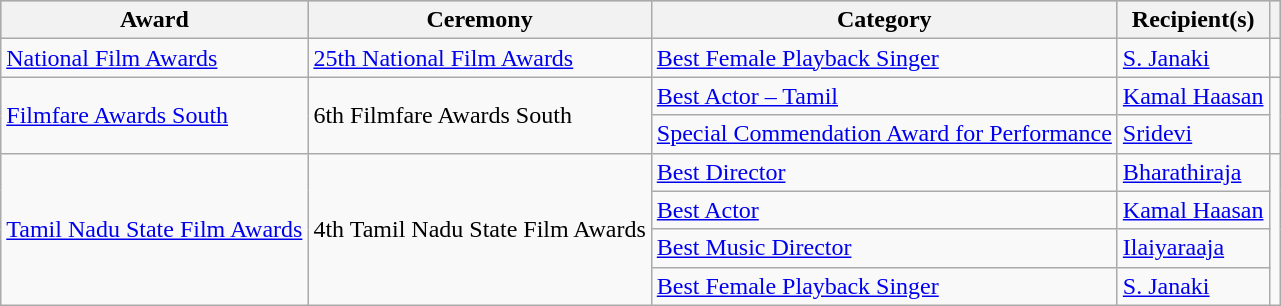<table class="wikitable">
<tr style="background:#b0c4de; text-align:center;">
<th>Award</th>
<th>Ceremony</th>
<th>Category</th>
<th>Recipient(s)</th>
<th></th>
</tr>
<tr>
<td><a href='#'>National Film Awards</a></td>
<td><a href='#'>25th National Film Awards</a></td>
<td><a href='#'>Best Female Playback Singer</a></td>
<td><a href='#'>S. Janaki</a></td>
<td style="text-align: center;"></td>
</tr>
<tr>
<td rowspan="2"><a href='#'>Filmfare Awards South</a></td>
<td rowspan="2">6th Filmfare Awards South</td>
<td><a href='#'>Best Actor – Tamil</a></td>
<td><a href='#'>Kamal Haasan</a></td>
<td rowspan="2" style="text-align: center;"></td>
</tr>
<tr>
<td><a href='#'>Special Commendation Award for Performance</a></td>
<td><a href='#'>Sridevi</a></td>
</tr>
<tr>
<td rowspan="4"><a href='#'>Tamil Nadu State Film Awards</a></td>
<td rowspan="4">4th Tamil Nadu State Film Awards</td>
<td><a href='#'>Best Director</a></td>
<td><a href='#'>Bharathiraja</a></td>
<td rowspan="4"></td>
</tr>
<tr>
<td><a href='#'>Best Actor</a></td>
<td><a href='#'>Kamal Haasan</a></td>
</tr>
<tr>
<td><a href='#'>Best Music Director</a></td>
<td><a href='#'>Ilaiyaraaja</a></td>
</tr>
<tr>
<td><a href='#'>Best Female Playback Singer</a></td>
<td><a href='#'>S. Janaki</a></td>
</tr>
</table>
